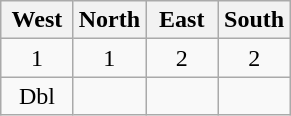<table class='wikitable'>
<tr>
<th width="25%"><strong>West </strong></th>
<th width="25%"><strong>North </strong></th>
<th width="25%"><strong>East </strong></th>
<th width="25%"><strong>South</strong></th>
</tr>
<tr align=center>
<td>1</td>
<td>1 </td>
<td>2</td>
<td>2 </td>
</tr>
<tr align=center>
<td>Dbl</td>
<td></td>
<td></td>
</tr>
</table>
